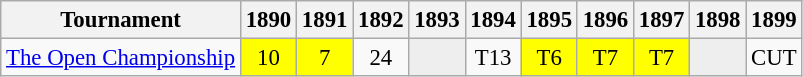<table class="wikitable" style="font-size:95%;text-align:center;">
<tr>
<th>Tournament</th>
<th>1890</th>
<th>1891</th>
<th>1892</th>
<th>1893</th>
<th>1894</th>
<th>1895</th>
<th>1896</th>
<th>1897</th>
<th>1898</th>
<th>1899</th>
</tr>
<tr>
<td align=left><a href='#'>The Open Championship</a></td>
<td style="background:yellow;">10</td>
<td style="background:yellow;">7</td>
<td>24</td>
<td style="background:#eeeeee;"></td>
<td>T13</td>
<td style="background:yellow;">T6</td>
<td style="background:yellow;">T7</td>
<td style="background:yellow;">T7</td>
<td style="background:#eeeeee;"></td>
<td>CUT</td>
</tr>
</table>
